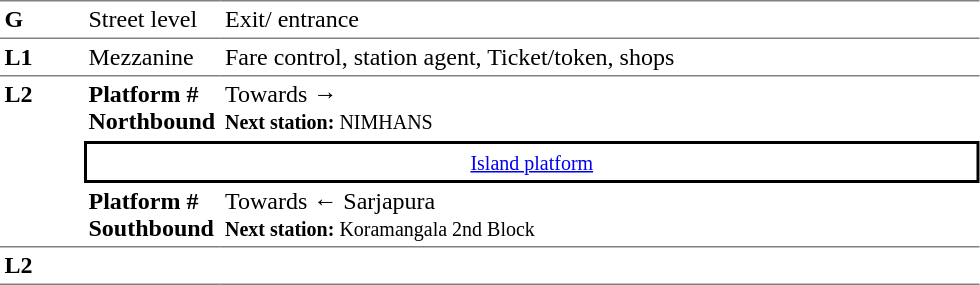<table border="0" cellspacing="0" cellpadding="3" table>
<tr>
<td style="border-top:solid 1px gray;border-bottom:solid 1px gray;" width="30" valign="top"><strong>G</strong></td>
<td style="border-top:solid 1px gray;border-bottom:solid 1px gray;" width="85" valign="top">Street level</td>
<td style="border-top:solid 1px gray;border-bottom:solid 1px gray;" width="500" valign="top">Exit/ entrance</td>
</tr>
<tr>
<td style="border-bottom:solid 1px gray;"><strong>L1</strong></td>
<td style="border-bottom:solid 1px gray;">Mezzanine</td>
<td style="border-bottom:solid 1px gray;">Fare control, station agent, Ticket/token, shops</td>
</tr>
<tr>
<td rowspan="3" style="border-bottom:solid 1px gray;" width="50" valign="top"><strong>L2</strong></td>
<td style="border-bottom:solid 1px white;" width="85"><span><strong>Platform #</strong><br><strong>Northbound</strong></span></td>
<td style="border-bottom:solid 1px white;" width="500">Towards → <br><small><strong>Next station:</strong> NIMHANS</small></td>
</tr>
<tr>
<td colspan="2" style="border-top:solid 2px black;border-right:solid 2px black;border-left:solid 2px black;border-bottom:solid 2px black;text-align:center;"><small><a href='#'>Island platform</a></small></td>
</tr>
<tr>
<td style="border-bottom:solid 1px gray;" width="85"><span><strong>Platform #</strong><br><strong>Southbound</strong></span></td>
<td style="border-bottom:solid 1px gray;" width="500">Towards ← Sarjapura<br><small><strong>Next station:</strong> Koramangala 2nd Block</small></td>
</tr>
<tr>
<td rowspan="2" style="border-bottom:solid 1px gray;" width="30" valign="top"><strong>L2</strong></td>
<td style="border-bottom:solid 1px gray;" width="85"></td>
<td style="border-bottom:solid 1px gray;" width="500"></td>
</tr>
</table>
